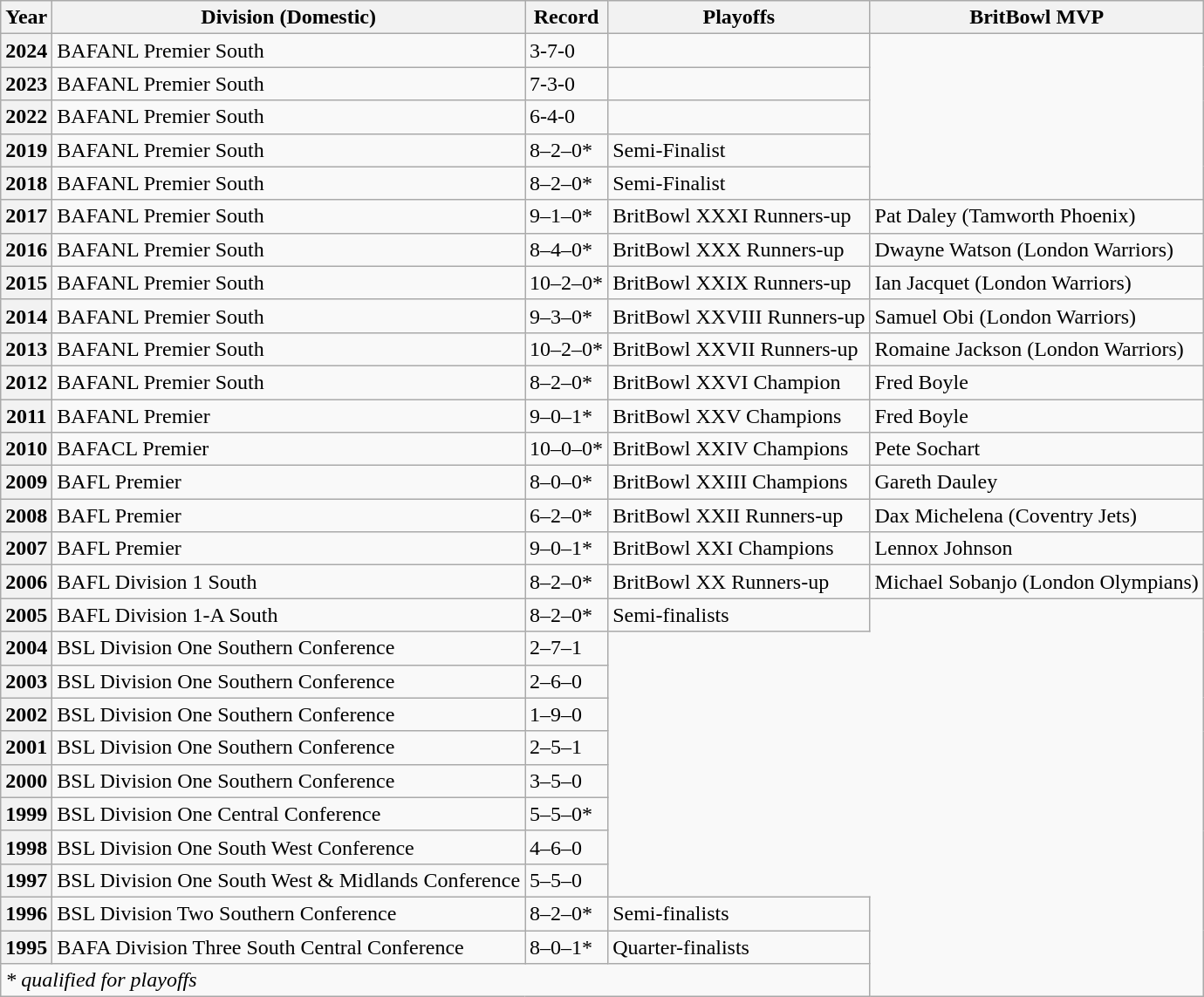<table class="wikitable">
<tr>
<th>Year</th>
<th>Division (Domestic)</th>
<th>Record</th>
<th>Playoffs</th>
<th>BritBowl MVP</th>
</tr>
<tr>
<th>2024</th>
<td>BAFANL Premier South</td>
<td>3-7-0</td>
<td></td>
</tr>
<tr>
<th>2023</th>
<td>BAFANL Premier South</td>
<td>7-3-0</td>
<td></td>
</tr>
<tr>
<th>2022</th>
<td>BAFANL Premier South</td>
<td>6-4-0</td>
<td></td>
</tr>
<tr>
<th>2019</th>
<td>BAFANL Premier South</td>
<td>8–2–0*</td>
<td>Semi-Finalist</td>
</tr>
<tr>
<th>2018</th>
<td>BAFANL Premier South</td>
<td>8–2–0*</td>
<td>Semi-Finalist</td>
</tr>
<tr>
<th>2017</th>
<td>BAFANL Premier South</td>
<td>9–1–0*</td>
<td>BritBowl XXXI Runners-up</td>
<td>Pat Daley (Tamworth Phoenix)</td>
</tr>
<tr>
<th>2016</th>
<td>BAFANL Premier South</td>
<td>8–4–0*</td>
<td>BritBowl XXX Runners-up</td>
<td>Dwayne Watson (London Warriors)</td>
</tr>
<tr>
<th>2015</th>
<td>BAFANL Premier South</td>
<td>10–2–0*</td>
<td>BritBowl XXIX Runners-up</td>
<td>Ian Jacquet (London Warriors)</td>
</tr>
<tr>
<th>2014</th>
<td>BAFANL Premier South</td>
<td>9–3–0*</td>
<td>BritBowl XXVIII Runners-up</td>
<td>Samuel Obi (London Warriors)</td>
</tr>
<tr>
<th>2013</th>
<td>BAFANL Premier South</td>
<td>10–2–0*</td>
<td>BritBowl XXVII Runners-up</td>
<td>Romaine Jackson (London Warriors)</td>
</tr>
<tr>
<th>2012</th>
<td>BAFANL Premier South</td>
<td>8–2–0*</td>
<td>BritBowl XXVI Champion</td>
<td>Fred Boyle</td>
</tr>
<tr>
<th>2011</th>
<td>BAFANL Premier</td>
<td>9–0–1*</td>
<td>BritBowl XXV Champions</td>
<td>Fred Boyle</td>
</tr>
<tr>
<th>2010</th>
<td>BAFACL Premier</td>
<td>10–0–0*</td>
<td>BritBowl XXIV Champions</td>
<td>Pete Sochart</td>
</tr>
<tr>
<th>2009</th>
<td>BAFL Premier</td>
<td>8–0–0*</td>
<td>BritBowl XXIII Champions</td>
<td>Gareth Dauley</td>
</tr>
<tr>
<th>2008</th>
<td>BAFL Premier</td>
<td>6–2–0*</td>
<td>BritBowl XXII Runners-up</td>
<td>Dax Michelena (Coventry Jets)</td>
</tr>
<tr>
<th>2007</th>
<td>BAFL Premier</td>
<td>9–0–1*</td>
<td>BritBowl XXI Champions</td>
<td>Lennox Johnson</td>
</tr>
<tr>
<th>2006</th>
<td>BAFL Division 1 South</td>
<td>8–2–0*</td>
<td>BritBowl XX Runners-up</td>
<td>Michael Sobanjo (London Olympians)</td>
</tr>
<tr>
<th>2005</th>
<td>BAFL Division 1-A South</td>
<td>8–2–0*</td>
<td>Semi-finalists</td>
</tr>
<tr>
<th>2004</th>
<td>BSL Division One Southern Conference</td>
<td>2–7–1</td>
</tr>
<tr>
<th>2003</th>
<td>BSL Division One Southern Conference</td>
<td>2–6–0</td>
</tr>
<tr>
<th>2002</th>
<td>BSL Division One Southern Conference</td>
<td>1–9–0</td>
</tr>
<tr>
<th>2001</th>
<td>BSL Division One Southern Conference</td>
<td>2–5–1</td>
</tr>
<tr>
<th>2000</th>
<td>BSL Division One Southern Conference</td>
<td>3–5–0</td>
</tr>
<tr>
<th>1999</th>
<td>BSL Division One Central Conference</td>
<td>5–5–0*</td>
</tr>
<tr>
<th>1998</th>
<td>BSL Division One South West Conference</td>
<td>4–6–0</td>
</tr>
<tr>
<th>1997</th>
<td>BSL Division One South West & Midlands Conference</td>
<td>5–5–0</td>
</tr>
<tr>
<th>1996</th>
<td>BSL Division Two Southern Conference</td>
<td>8–2–0*</td>
<td>Semi-finalists</td>
</tr>
<tr>
<th>1995</th>
<td>BAFA Division Three South Central Conference</td>
<td>8–0–1*</td>
<td>Quarter-finalists</td>
</tr>
<tr>
<td colspan="4"><em>* qualified for playoffs</em></td>
</tr>
</table>
